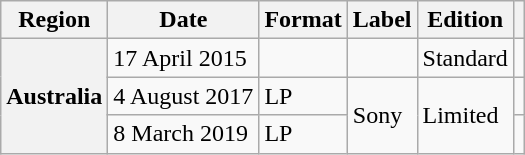<table class="wikitable plainrowheaders">
<tr>
<th scope="col">Region</th>
<th scope="col">Date</th>
<th scope="col">Format</th>
<th scope="col">Label</th>
<th scope="col">Edition</th>
<th scope="col"></th>
</tr>
<tr>
<th rowspan="3" scope="row">Australia</th>
<td>17 April 2015</td>
<td></td>
<td></td>
<td>Standard</td>
<td align="center"></td>
</tr>
<tr>
<td>4 August 2017</td>
<td>LP </td>
<td rowspan="2">Sony</td>
<td rowspan="2">Limited</td>
<td align="center"></td>
</tr>
<tr>
<td>8 March 2019</td>
<td>LP </td>
<td align="center"></td>
</tr>
</table>
